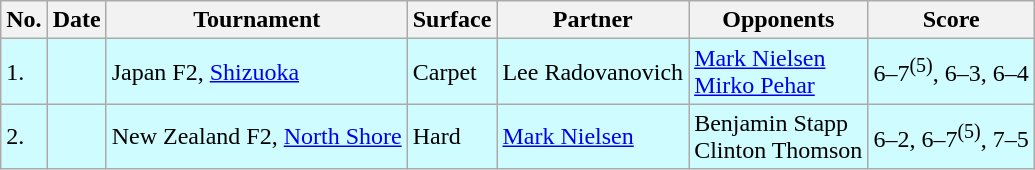<table class="sortable wikitable">
<tr>
<th>No.</th>
<th>Date</th>
<th>Tournament</th>
<th>Surface</th>
<th>Partner</th>
<th>Opponents</th>
<th class="unsortable">Score</th>
</tr>
<tr style="background:#cffcff;">
<td>1.</td>
<td></td>
<td>Japan F2, <a href='#'>Shizuoka</a></td>
<td>Carpet</td>
<td> Lee Radovanovich</td>
<td> <a href='#'>Mark Nielsen</a> <br>  <a href='#'>Mirko Pehar</a></td>
<td>6–7<sup>(5)</sup>, 6–3, 6–4</td>
</tr>
<tr style="background:#cffcff;">
<td>2.</td>
<td></td>
<td>New Zealand F2, <a href='#'>North Shore</a></td>
<td>Hard</td>
<td> <a href='#'>Mark Nielsen</a></td>
<td> Benjamin Stapp <br>  Clinton Thomson</td>
<td>6–2, 6–7<sup>(5)</sup>, 7–5</td>
</tr>
</table>
